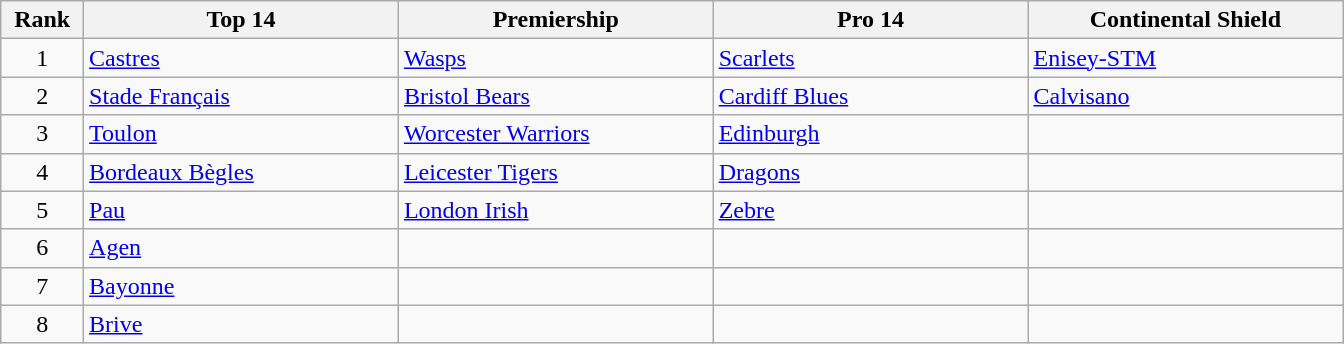<table class="wikitable">
<tr>
<th width=5%>Rank</th>
<th width=19%>Top 14</th>
<th width=19%>Premiership</th>
<th width=19%>Pro 14</th>
<th width=19%>Continental Shield</th>
</tr>
<tr>
<td align=center>1</td>
<td> <a href='#'>Castres</a></td>
<td> <a href='#'>Wasps</a></td>
<td> <a href='#'>Scarlets</a></td>
<td> <a href='#'>Enisey-STM</a></td>
</tr>
<tr>
<td align=center>2</td>
<td> <a href='#'>Stade Français</a></td>
<td> <a href='#'>Bristol Bears</a></td>
<td> <a href='#'>Cardiff Blues</a></td>
<td> <a href='#'>Calvisano</a></td>
</tr>
<tr>
<td align=center>3</td>
<td> <a href='#'>Toulon</a></td>
<td> <a href='#'>Worcester Warriors</a></td>
<td> <a href='#'>Edinburgh</a></td>
<td></td>
</tr>
<tr>
<td align=center>4</td>
<td> <a href='#'>Bordeaux Bègles</a></td>
<td> <a href='#'>Leicester Tigers</a></td>
<td> <a href='#'>Dragons</a></td>
<td></td>
</tr>
<tr>
<td align=center>5</td>
<td> <a href='#'>Pau</a></td>
<td> <a href='#'>London Irish</a></td>
<td> <a href='#'>Zebre</a></td>
<td></td>
</tr>
<tr>
<td align=center>6</td>
<td> <a href='#'>Agen</a></td>
<td></td>
<td></td>
<td></td>
</tr>
<tr>
<td align=center>7</td>
<td> <a href='#'>Bayonne</a></td>
<td></td>
<td></td>
<td></td>
</tr>
<tr>
<td align=center>8</td>
<td> <a href='#'>Brive</a></td>
<td></td>
<td></td>
<td></td>
</tr>
</table>
